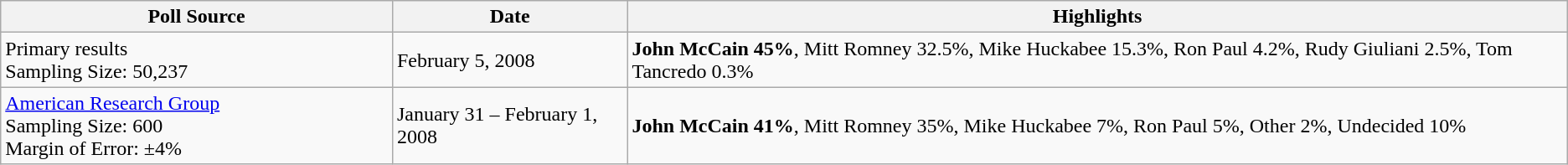<table class="wikitable sortable">
<tr>
<th width="25%">Poll Source</th>
<th width="15%">Date</th>
<th width="60%">Highlights</th>
</tr>
<tr>
<td>Primary results<br>Sampling Size: 50,237<br></td>
<td>February 5, 2008</td>
<td><strong>John McCain 45%</strong>, Mitt Romney 32.5%, Mike Huckabee 15.3%, Ron Paul 4.2%, Rudy Giuliani 2.5%, Tom Tancredo 0.3%</td>
</tr>
<tr>
<td><a href='#'>American Research Group</a><br>Sampling Size: 600<br>
Margin of Error: ±4%</td>
<td>January 31 – February 1, 2008</td>
<td><strong>John McCain 41%</strong>, Mitt Romney 35%, Mike Huckabee 7%, Ron Paul 5%, Other 2%, Undecided 10%</td>
</tr>
</table>
